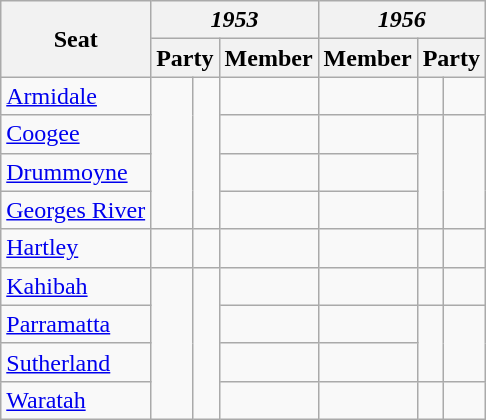<table class="wikitable sortable">
<tr>
<th rowspan="2">Seat</th>
<th colspan="3"><em>1953</em></th>
<th colspan="3"><em>1956</em></th>
</tr>
<tr>
<th colspan="2">Party</th>
<th>Member</th>
<th>Member</th>
<th colspan="2">Party</th>
</tr>
<tr>
<td><a href='#'>Armidale</a></td>
<td rowspan=4 > </td>
<td rowspan=4></td>
<td></td>
<td></td>
<td></td>
<td> </td>
</tr>
<tr>
<td><a href='#'>Coogee</a></td>
<td></td>
<td></td>
<td rowspan=3></td>
<td rowspan=3 > </td>
</tr>
<tr>
<td><a href='#'>Drummoyne</a></td>
<td></td>
<td></td>
</tr>
<tr>
<td><a href='#'>Georges River</a></td>
<td></td>
<td></td>
</tr>
<tr>
<td><a href='#'>Hartley</a></td>
<td> </td>
<td></td>
<td></td>
<td></td>
<td></td>
<td> </td>
</tr>
<tr>
<td><a href='#'>Kahibah</a></td>
<td rowspan="4" > </td>
<td rowspan="4"></td>
<td></td>
<td></td>
<td></td>
<td> </td>
</tr>
<tr>
<td><a href='#'>Parramatta</a></td>
<td></td>
<td></td>
<td rowspan="2"></td>
<td rowspan="2" > </td>
</tr>
<tr>
<td><a href='#'>Sutherland</a></td>
<td></td>
<td></td>
</tr>
<tr>
<td><a href='#'>Waratah</a></td>
<td></td>
<td></td>
<td></td>
<td> </td>
</tr>
</table>
